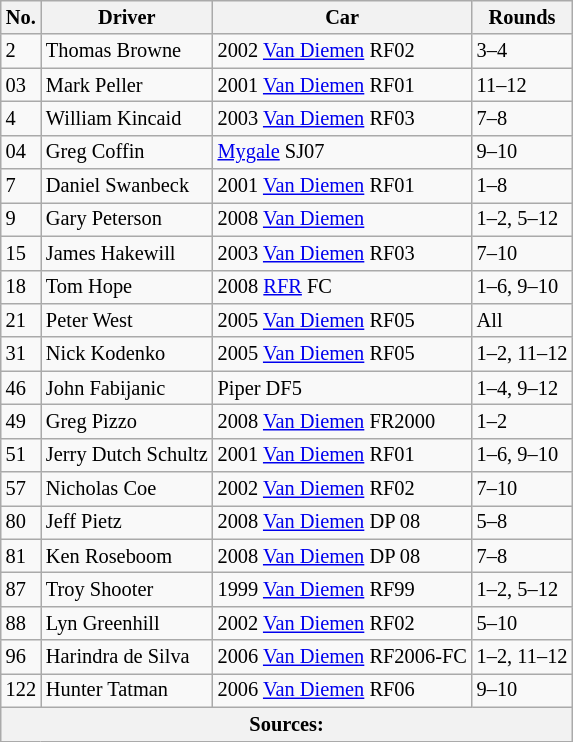<table class="wikitable" style="font-size: 85%">
<tr>
<th>No.</th>
<th>Driver</th>
<th>Car</th>
<th>Rounds</th>
</tr>
<tr>
<td>2</td>
<td> Thomas Browne</td>
<td>2002 <a href='#'>Van Diemen</a> RF02</td>
<td>3–4</td>
</tr>
<tr>
<td>03</td>
<td> Mark Peller</td>
<td>2001 <a href='#'>Van Diemen</a> RF01</td>
<td>11–12</td>
</tr>
<tr>
<td>4</td>
<td> William Kincaid</td>
<td>2003 <a href='#'>Van Diemen</a> RF03</td>
<td>7–8</td>
</tr>
<tr>
<td>04</td>
<td> Greg Coffin</td>
<td><a href='#'>Mygale</a> SJ07</td>
<td>9–10</td>
</tr>
<tr>
<td>7</td>
<td> Daniel Swanbeck</td>
<td>2001 <a href='#'>Van Diemen</a> RF01</td>
<td>1–8</td>
</tr>
<tr>
<td>9</td>
<td> Gary Peterson</td>
<td>2008 <a href='#'>Van Diemen</a></td>
<td>1–2, 5–12</td>
</tr>
<tr>
<td>15</td>
<td> James Hakewill</td>
<td>2003 <a href='#'>Van Diemen</a> RF03</td>
<td>7–10</td>
</tr>
<tr>
<td>18</td>
<td> Tom Hope</td>
<td>2008 <a href='#'>RFR</a> FC</td>
<td>1–6, 9–10</td>
</tr>
<tr>
<td>21</td>
<td> Peter West</td>
<td>2005 <a href='#'>Van Diemen</a> RF05</td>
<td>All</td>
</tr>
<tr>
<td>31</td>
<td> Nick Kodenko</td>
<td>2005 <a href='#'>Van Diemen</a> RF05</td>
<td>1–2, 11–12</td>
</tr>
<tr>
<td>46</td>
<td> John Fabijanic</td>
<td>Piper DF5</td>
<td>1–4, 9–12</td>
</tr>
<tr>
<td>49</td>
<td> Greg Pizzo</td>
<td>2008 <a href='#'>Van Diemen</a> FR2000</td>
<td>1–2</td>
</tr>
<tr>
<td>51</td>
<td> Jerry Dutch Schultz</td>
<td>2001 <a href='#'>Van Diemen</a> RF01</td>
<td>1–6, 9–10</td>
</tr>
<tr>
<td>57</td>
<td> Nicholas Coe</td>
<td>2002 <a href='#'>Van Diemen</a> RF02</td>
<td>7–10</td>
</tr>
<tr>
<td>80</td>
<td> Jeff Pietz</td>
<td>2008 <a href='#'>Van Diemen</a> DP 08</td>
<td>5–8</td>
</tr>
<tr>
<td>81</td>
<td> Ken Roseboom</td>
<td>2008 <a href='#'>Van Diemen</a> DP 08</td>
<td>7–8</td>
</tr>
<tr>
<td>87</td>
<td> Troy Shooter</td>
<td>1999 <a href='#'>Van Diemen</a> RF99</td>
<td>1–2, 5–12</td>
</tr>
<tr>
<td>88</td>
<td> Lyn Greenhill</td>
<td>2002 <a href='#'>Van Diemen</a> RF02</td>
<td>5–10</td>
</tr>
<tr>
<td>96</td>
<td> Harindra de Silva</td>
<td>2006 <a href='#'>Van Diemen</a> RF2006-FC</td>
<td>1–2, 11–12</td>
</tr>
<tr>
<td>122</td>
<td> Hunter Tatman</td>
<td>2006 <a href='#'>Van Diemen</a> RF06</td>
<td>9–10</td>
</tr>
<tr>
<th colspan="4">Sources:</th>
</tr>
</table>
